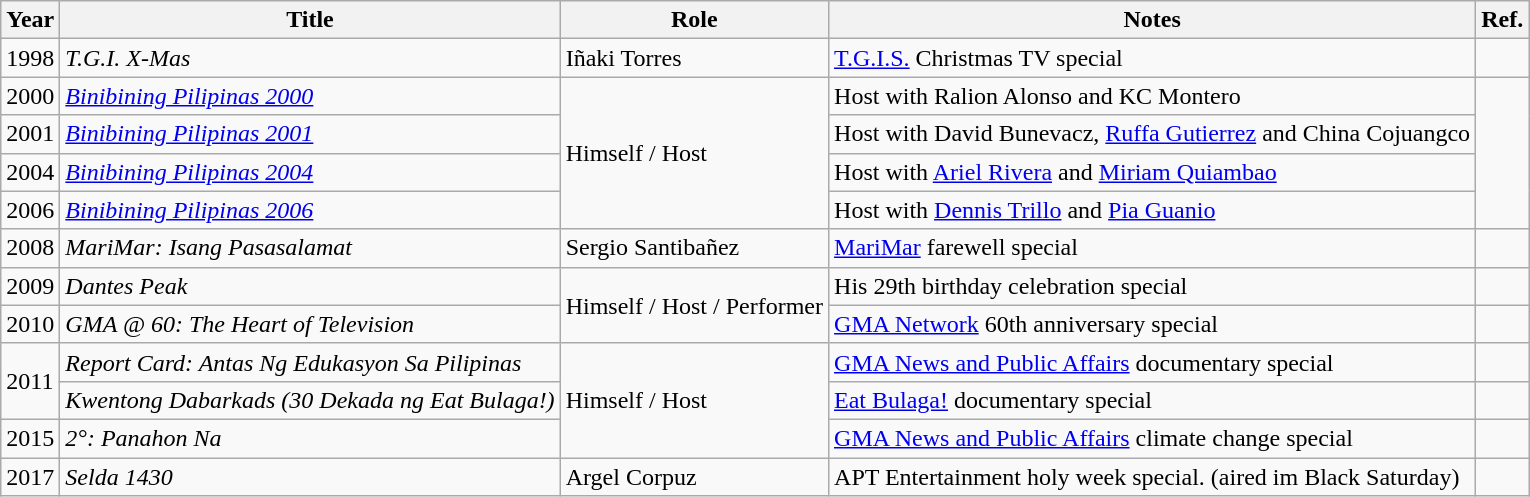<table class="wikitable">
<tr>
<th>Year</th>
<th>Title</th>
<th>Role</th>
<th>Notes</th>
<th>Ref.</th>
</tr>
<tr>
<td>1998</td>
<td><em>T.G.I. X-Mas</em></td>
<td>Iñaki Torres</td>
<td><a href='#'>T.G.I.S.</a> Christmas TV special</td>
<td></td>
</tr>
<tr>
<td>2000</td>
<td><em><a href='#'>Binibining Pilipinas 2000</a></em></td>
<td rowspan="4">Himself / Host</td>
<td>Host with Ralion Alonso and KC Montero</td>
</tr>
<tr>
<td>2001</td>
<td><em><a href='#'>Binibining Pilipinas 2001</a></em></td>
<td>Host with David Bunevacz, <a href='#'>Ruffa Gutierrez</a> and China Cojuangco</td>
</tr>
<tr>
<td>2004</td>
<td><em><a href='#'>Binibining Pilipinas 2004</a></em></td>
<td>Host with <a href='#'>Ariel Rivera</a> and <a href='#'>Miriam Quiambao</a></td>
</tr>
<tr>
<td>2006</td>
<td><em><a href='#'>Binibining Pilipinas 2006</a></em></td>
<td>Host with <a href='#'>Dennis Trillo</a> and <a href='#'>Pia Guanio</a></td>
</tr>
<tr>
<td>2008</td>
<td><em>MariMar: Isang Pasasalamat</em></td>
<td>Sergio Santibañez</td>
<td><a href='#'>MariMar</a> farewell special</td>
<td></td>
</tr>
<tr>
<td>2009</td>
<td><em>Dantes Peak</em></td>
<td rowspan="2">Himself / Host / Performer</td>
<td>His 29th birthday celebration special</td>
<td></td>
</tr>
<tr>
<td>2010</td>
<td><em>GMA @ 60: The Heart of Television</em></td>
<td><a href='#'>GMA Network</a> 60th anniversary special</td>
<td></td>
</tr>
<tr>
<td rowspan="2">2011</td>
<td><em>Report Card: Antas Ng Edukasyon Sa Pilipinas</em></td>
<td rowspan="3">Himself / Host</td>
<td><a href='#'>GMA News and Public Affairs</a> documentary special</td>
<td></td>
</tr>
<tr>
<td><em>Kwentong Dabarkads (30 Dekada ng Eat Bulaga!)</em></td>
<td><a href='#'>Eat Bulaga!</a> documentary special</td>
<td></td>
</tr>
<tr>
<td>2015</td>
<td><em>2°: Panahon Na</em></td>
<td><a href='#'>GMA News and Public Affairs</a> climate change special</td>
<td></td>
</tr>
<tr>
<td>2017</td>
<td><em>Selda 1430</em></td>
<td>Argel Corpuz</td>
<td>APT Entertainment holy week special. (aired im Black Saturday)</td>
<td></td>
</tr>
</table>
